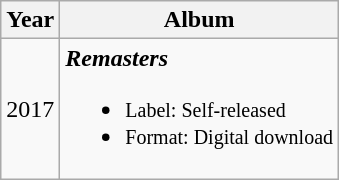<table class="wikitable">
<tr>
<th>Year</th>
<th>Album</th>
</tr>
<tr>
<td>2017</td>
<td><strong><em>Remasters</em></strong><br><ul><li><small>Label: Self-released</small></li><li><small>Format: Digital download</small></li></ul></td>
</tr>
</table>
